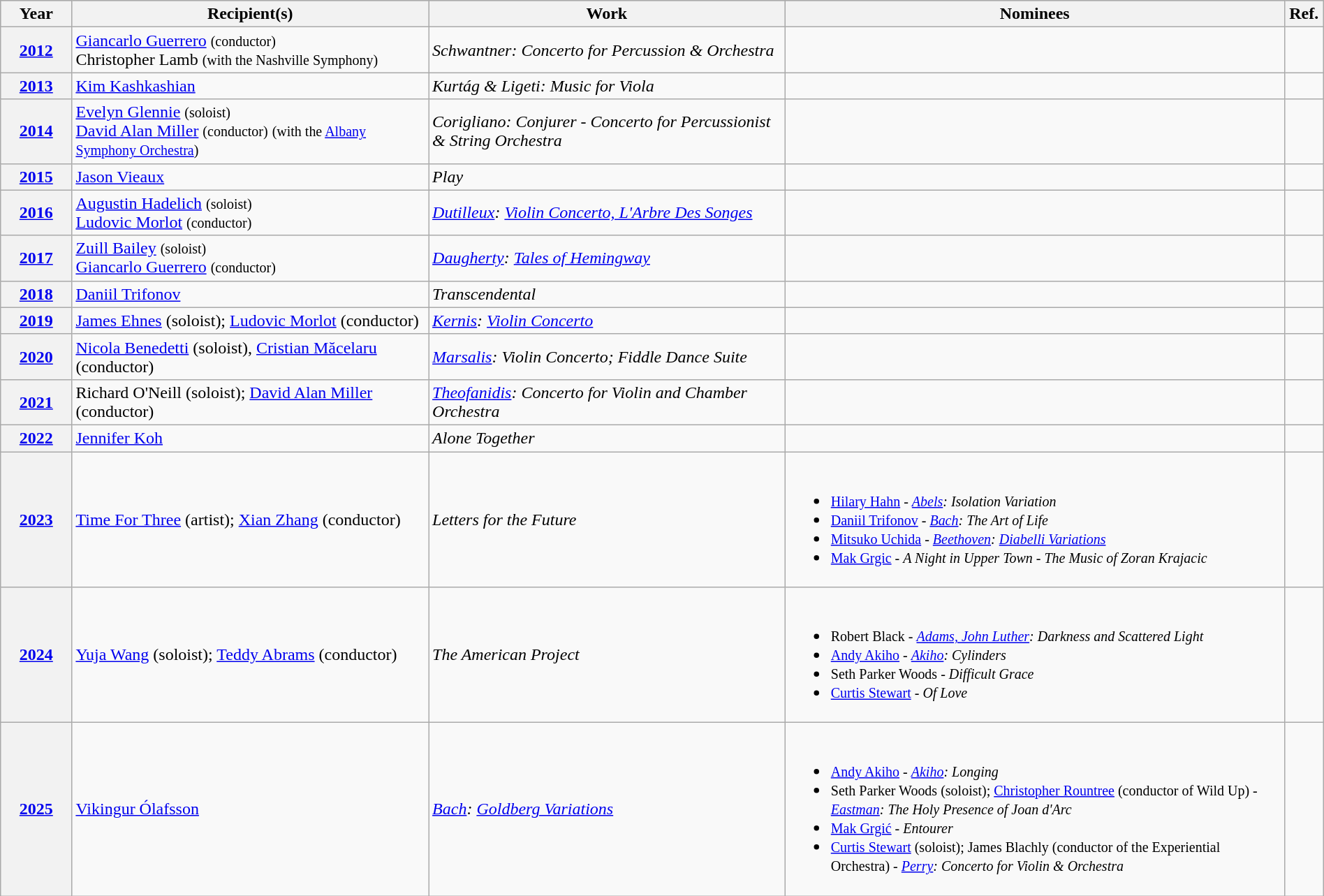<table class="wikitable" width=100%>
<tr bgcolor="#bebebe">
<th width="5%">Year</th>
<th width="25%">Recipient(s)</th>
<th width="25%">Work</th>
<th width="35%" class=unsortable>Nominees</th>
<th width="2%" class=unsortable>Ref.</th>
</tr>
<tr>
<th scope="row" style="text-align:center;"><a href='#'>2012</a></th>
<td><a href='#'>Giancarlo Guerrero</a> <small>(conductor)</small><br>Christopher Lamb <small>(with the Nashville Symphony)</small></td>
<td><em>Schwantner: Concerto for Percussion & Orchestra</em></td>
<td></td>
<td style="text-align:center;"></td>
</tr>
<tr>
<th scope="row" style="text-align:center;"><a href='#'>2013</a></th>
<td><a href='#'>Kim Kashkashian</a></td>
<td><em>Kurtág & Ligeti: Music for Viola</em></td>
<td></td>
<td style="text-align:center;"></td>
</tr>
<tr>
<th scope="row" style="text-align:center;"><a href='#'>2014</a></th>
<td><a href='#'>Evelyn Glennie</a> <small>(soloist)</small><br><a href='#'>David Alan Miller</a> <small>(conductor)</small> <small>(with the <a href='#'>Albany Symphony Orchestra</a>)</small></td>
<td><em>Corigliano: Conjurer - Concerto for Percussionist & String Orchestra</em></td>
<td></td>
<td style="text-align:center;"></td>
</tr>
<tr>
<th scope="row" style="text-align:center;"><a href='#'>2015</a></th>
<td><a href='#'>Jason Vieaux</a></td>
<td><em>Play</em></td>
<td></td>
<td style="text-align:center;"></td>
</tr>
<tr>
<th scope="row" style="text-align:center;"><a href='#'>2016</a></th>
<td><a href='#'>Augustin Hadelich</a> <small>(soloist)</small><br><a href='#'>Ludovic Morlot</a> <small>(conductor)</small></td>
<td><em><a href='#'>Dutilleux</a>: <a href='#'>Violin Concerto, L'Arbre Des Songes</a></em></td>
<td></td>
<td style="text-align:center;"></td>
</tr>
<tr>
<th scope="row" style="text-align:center;"><a href='#'>2017</a></th>
<td><a href='#'>Zuill Bailey</a> <small>(soloist)</small><br><a href='#'>Giancarlo Guerrero</a> <small>(conductor)</small></td>
<td><em><a href='#'>Daugherty</a>: <a href='#'>Tales of Hemingway</a></em></td>
<td></td>
<td style="text-align:center;"></td>
</tr>
<tr>
<th scope="row" style="text-align:center;"><a href='#'>2018</a></th>
<td><a href='#'>Daniil Trifonov</a></td>
<td><em>Transcendental</em></td>
<td></td>
<td style="text-align:center;"></td>
</tr>
<tr>
<th scope="row" style="text-align:center;"><a href='#'>2019</a></th>
<td><a href='#'>James Ehnes</a> (soloist); <a href='#'>Ludovic Morlot</a> (conductor)</td>
<td><em><a href='#'>Kernis</a>: <a href='#'>Violin Concerto</a></em></td>
<td></td>
<td style="text-align:center;"></td>
</tr>
<tr>
<th scope="row" style="text-align:center;"><a href='#'>2020</a></th>
<td><a href='#'>Nicola Benedetti</a> (soloist), <a href='#'>Cristian Măcelaru</a> (conductor)</td>
<td><em><a href='#'>Marsalis</a>: Violin Concerto; Fiddle Dance Suite</em></td>
<td></td>
<td style="text-align:center;"></td>
</tr>
<tr>
<th scope="row" style="text-align:center;"><a href='#'>2021</a></th>
<td>Richard O'Neill (soloist); <a href='#'>David Alan Miller</a> (conductor)</td>
<td><em><a href='#'>Theofanidis</a>: Concerto for Violin and Chamber Orchestra</em></td>
<td></td>
<td align="center"></td>
</tr>
<tr>
<th scope="row" style="text-align:center;"><a href='#'>2022</a></th>
<td><a href='#'>Jennifer Koh</a></td>
<td><em>Alone Together</em></td>
<td></td>
<td></td>
</tr>
<tr>
<th scope="row" style="text-align:center;"><a href='#'>2023</a></th>
<td><a href='#'>Time For Three</a> (artist); <a href='#'>Xian Zhang</a> (conductor)</td>
<td><em>Letters for the Future</em></td>
<td {{smalldiv><br><ul><li><small><a href='#'>Hilary Hahn</a> - <em><a href='#'>Abels</a>: Isolation Variation</em></small></li><li><small><a href='#'>Daniil Trifonov</a> - <em><a href='#'>Bach</a>: The Art of Life</em></small></li><li><small><a href='#'>Mitsuko Uchida</a> - <em><a href='#'>Beethoven</a>: <a href='#'>Diabelli Variations</a></em></small></li><li><small><a href='#'>Mak Grgic</a> - <em>A Night in Upper Town - The Music of Zoran Krajacic</em></small></li></ul></td>
<td></td>
</tr>
<tr>
<th><a href='#'>2024</a></th>
<td><a href='#'>Yuja Wang</a> (soloist); <a href='#'>Teddy Abrams</a> (conductor)</td>
<td><em>The American Project</em></td>
<td><br><ul><li><small>Robert Black - <em><a href='#'>Adams, John Luther</a>: Darkness and Scattered Light</em></small></li><li><small><a href='#'>Andy Akiho</a> - <em><a href='#'>Akiho</a>: Cylinders</em></small></li><li><small>Seth Parker Woods - <em>Difficult Grace</em></small></li><li><small><a href='#'>Curtis Stewart</a> - <em>Of Love</em></small></li></ul></td>
<td></td>
</tr>
<tr>
<th><a href='#'>2025</a></th>
<td><a href='#'>Vikingur Ólafsson</a></td>
<td><em><a href='#'>Bach</a>: <a href='#'>Goldberg Variations</a></em></td>
<td><br><ul><li><small><a href='#'>Andy Akiho</a> - <em><a href='#'>Akiho</a>: Longing</em></small></li><li><small>Seth Parker Woods (soloist); <a href='#'>Christopher Rountree</a> (conductor of Wild Up) - <em><a href='#'>Eastman</a>: The Holy Presence of Joan d'Arc</em></small></li><li><small><a href='#'>Mak Grgić</a> - <em>Entourer</em></small></li><li><small><a href='#'>Curtis Stewart</a> (soloist); James Blachly (conductor of the Experiential Orchestra) - <em><a href='#'>Perry</a>: Concerto for Violin & Orchestra</em></small></li></ul></td>
<td></td>
</tr>
</table>
